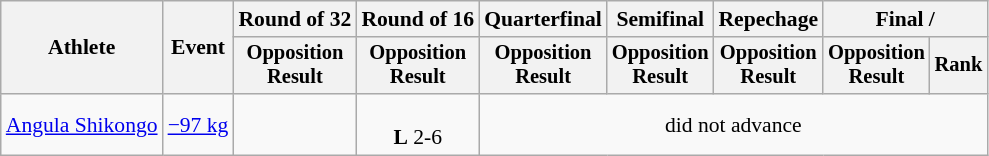<table class="wikitable" style="font-size:90%">
<tr>
<th rowspan=2>Athlete</th>
<th rowspan=2>Event</th>
<th>Round of 32</th>
<th>Round of 16</th>
<th>Quarterfinal</th>
<th>Semifinal</th>
<th>Repechage</th>
<th colspan=2>Final / </th>
</tr>
<tr style="font-size: 95%">
<th>Opposition<br>Result</th>
<th>Opposition<br>Result</th>
<th>Opposition<br>Result</th>
<th>Opposition<br>Result</th>
<th>Opposition<br>Result</th>
<th>Opposition<br>Result</th>
<th>Rank</th>
</tr>
<tr align=center>
<td align=left><a href='#'>Angula Shikongo</a></td>
<td align=left><a href='#'>−97 kg</a></td>
<td></td>
<td><br><strong>L</strong> 2-6</td>
<td colspan=5>did not advance</td>
</tr>
</table>
